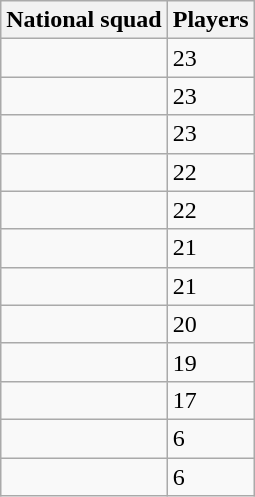<table class="wikitable sortable">
<tr>
<th>National squad</th>
<th>Players</th>
</tr>
<tr>
<td></td>
<td>23</td>
</tr>
<tr>
<td></td>
<td>23</td>
</tr>
<tr>
<td></td>
<td>23</td>
</tr>
<tr>
<td></td>
<td>22</td>
</tr>
<tr>
<td></td>
<td>22</td>
</tr>
<tr>
<td></td>
<td>21</td>
</tr>
<tr>
<td></td>
<td>21</td>
</tr>
<tr>
<td></td>
<td>20</td>
</tr>
<tr>
<td></td>
<td>19</td>
</tr>
<tr>
<td></td>
<td>17</td>
</tr>
<tr>
<td></td>
<td>6</td>
</tr>
<tr>
<td></td>
<td>6</td>
</tr>
</table>
